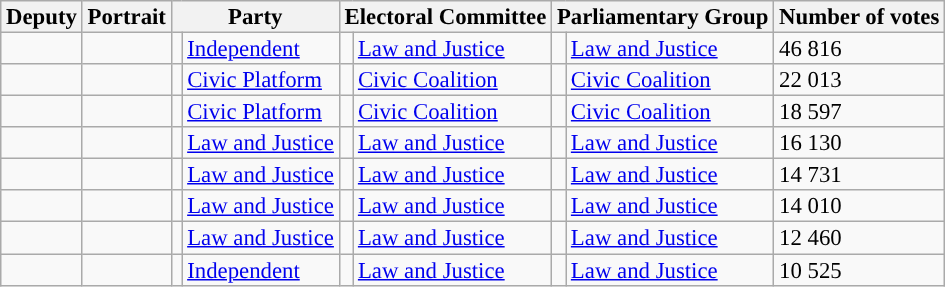<table class="wikitable sortable" style="font-size:95%;line-height:14px;">
<tr>
<th>Deputy</th>
<th>Portrait</th>
<th colspan="2">Party</th>
<th colspan="2">Electoral Committee</th>
<th colspan="2">Parliamentary Group</th>
<th>Number of votes</th>
</tr>
<tr>
<td></td>
<td></td>
<td style="background:"></td>
<td><a href='#'>Independent</a></td>
<td style="background:"></td>
<td><a href='#'>Law and Justice</a></td>
<td style="background:"></td>
<td><a href='#'>Law and Justice</a></td>
<td>46 816</td>
</tr>
<tr>
<td></td>
<td></td>
<td style="background:"></td>
<td><a href='#'>Civic Platform</a></td>
<td style="background:"></td>
<td><a href='#'>Civic Coalition</a></td>
<td style="background:"></td>
<td><a href='#'>Civic Coalition</a></td>
<td>22 013</td>
</tr>
<tr>
<td></td>
<td></td>
<td style="background:"></td>
<td><a href='#'>Civic Platform</a></td>
<td style="background:"></td>
<td><a href='#'>Civic Coalition</a></td>
<td style="background:"></td>
<td><a href='#'>Civic Coalition</a></td>
<td>18 597</td>
</tr>
<tr>
<td></td>
<td></td>
<td style="background:"></td>
<td><a href='#'>Law and Justice</a></td>
<td style="background:"></td>
<td><a href='#'>Law and Justice</a></td>
<td style="background:"></td>
<td><a href='#'>Law and Justice</a></td>
<td>16 130</td>
</tr>
<tr>
<td></td>
<td></td>
<td style="background:"></td>
<td><a href='#'>Law and Justice</a></td>
<td style="background:"></td>
<td><a href='#'>Law and Justice</a></td>
<td style="background:"></td>
<td><a href='#'>Law and Justice</a></td>
<td>14 731</td>
</tr>
<tr>
<td></td>
<td></td>
<td style="background:"></td>
<td><a href='#'>Law and Justice</a></td>
<td style="background:"></td>
<td><a href='#'>Law and Justice</a></td>
<td style="background:"></td>
<td><a href='#'>Law and Justice</a></td>
<td>14 010</td>
</tr>
<tr>
<td></td>
<td></td>
<td style="background:"></td>
<td><a href='#'>Law and Justice</a></td>
<td style="background:"></td>
<td><a href='#'>Law and Justice</a></td>
<td style="background:"></td>
<td><a href='#'>Law and Justice</a></td>
<td>12 460</td>
</tr>
<tr>
<td></td>
<td></td>
<td style="background:"></td>
<td><a href='#'>Independent</a></td>
<td style="background:"></td>
<td><a href='#'>Law and Justice</a></td>
<td style="background:"></td>
<td><a href='#'>Law and Justice</a></td>
<td>10 525</td>
</tr>
</table>
